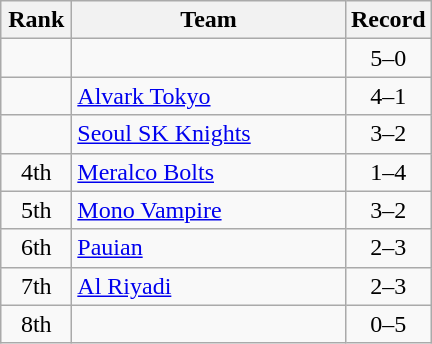<table class="wikitable" style="text-align: center">
<tr>
<th width=40>Rank</th>
<th width=175>Team</th>
<th>Record</th>
</tr>
<tr>
<td></td>
<td align=left></td>
<td>5–0</td>
</tr>
<tr>
<td></td>
<td align=left> <a href='#'>Alvark Tokyo</a></td>
<td>4–1</td>
</tr>
<tr>
<td></td>
<td align=left> <a href='#'>Seoul SK Knights</a></td>
<td>3–2</td>
</tr>
<tr>
<td>4th</td>
<td align=left> <a href='#'>Meralco Bolts</a></td>
<td>1–4</td>
</tr>
<tr>
<td>5th</td>
<td align=left> <a href='#'>Mono Vampire</a></td>
<td>3–2</td>
</tr>
<tr>
<td>6th</td>
<td align=left> <a href='#'>Pauian</a></td>
<td>2–3</td>
</tr>
<tr>
<td>7th</td>
<td align=left> <a href='#'>Al Riyadi</a></td>
<td>2–3</td>
</tr>
<tr>
<td>8th</td>
<td align=left></td>
<td>0–5</td>
</tr>
</table>
